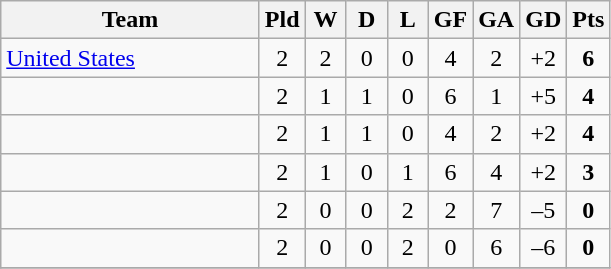<table class="wikitable" style="text-align: center;">
<tr>
<th width=165>Team</th>
<th width=20>Pld</th>
<th width=20>W</th>
<th width=20>D</th>
<th width=20>L</th>
<th width=20>GF</th>
<th width=20>GA</th>
<th width=20>GD</th>
<th width=20>Pts</th>
</tr>
<tr>
<td align=left> <a href='#'>United States</a></td>
<td>2</td>
<td>2</td>
<td>0</td>
<td>0</td>
<td>4</td>
<td>2</td>
<td>+2</td>
<td><strong>6</strong></td>
</tr>
<tr>
<td align=left></td>
<td>2</td>
<td>1</td>
<td>1</td>
<td>0</td>
<td>6</td>
<td>1</td>
<td>+5</td>
<td><strong>4</strong></td>
</tr>
<tr>
<td align=left></td>
<td>2</td>
<td>1</td>
<td>1</td>
<td>0</td>
<td>4</td>
<td>2</td>
<td>+2</td>
<td><strong>4</strong></td>
</tr>
<tr>
<td align=left></td>
<td>2</td>
<td>1</td>
<td>0</td>
<td>1</td>
<td>6</td>
<td>4</td>
<td>+2</td>
<td><strong>3</strong></td>
</tr>
<tr>
<td align=left></td>
<td>2</td>
<td>0</td>
<td>0</td>
<td>2</td>
<td>2</td>
<td>7</td>
<td>–5</td>
<td><strong>0</strong></td>
</tr>
<tr>
<td align=left></td>
<td>2</td>
<td>0</td>
<td>0</td>
<td>2</td>
<td>0</td>
<td>6</td>
<td>–6</td>
<td><strong>0</strong></td>
</tr>
<tr>
</tr>
</table>
